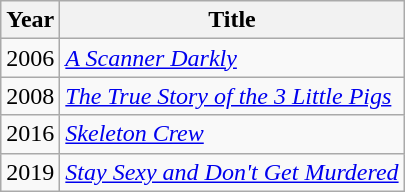<table class="wikitable sortable">
<tr>
<th>Year</th>
<th>Title</th>
</tr>
<tr>
<td>2006</td>
<td><em><a href='#'>A Scanner Darkly</a></em></td>
</tr>
<tr>
<td>2008</td>
<td><em><a href='#'>The True Story of the 3 Little Pigs</a></em></td>
</tr>
<tr>
<td>2016</td>
<td><em><a href='#'>Skeleton Crew</a> </em></td>
</tr>
<tr>
<td>2019</td>
<td><em><a href='#'>Stay Sexy and Don't Get Murdered</a></em></td>
</tr>
</table>
